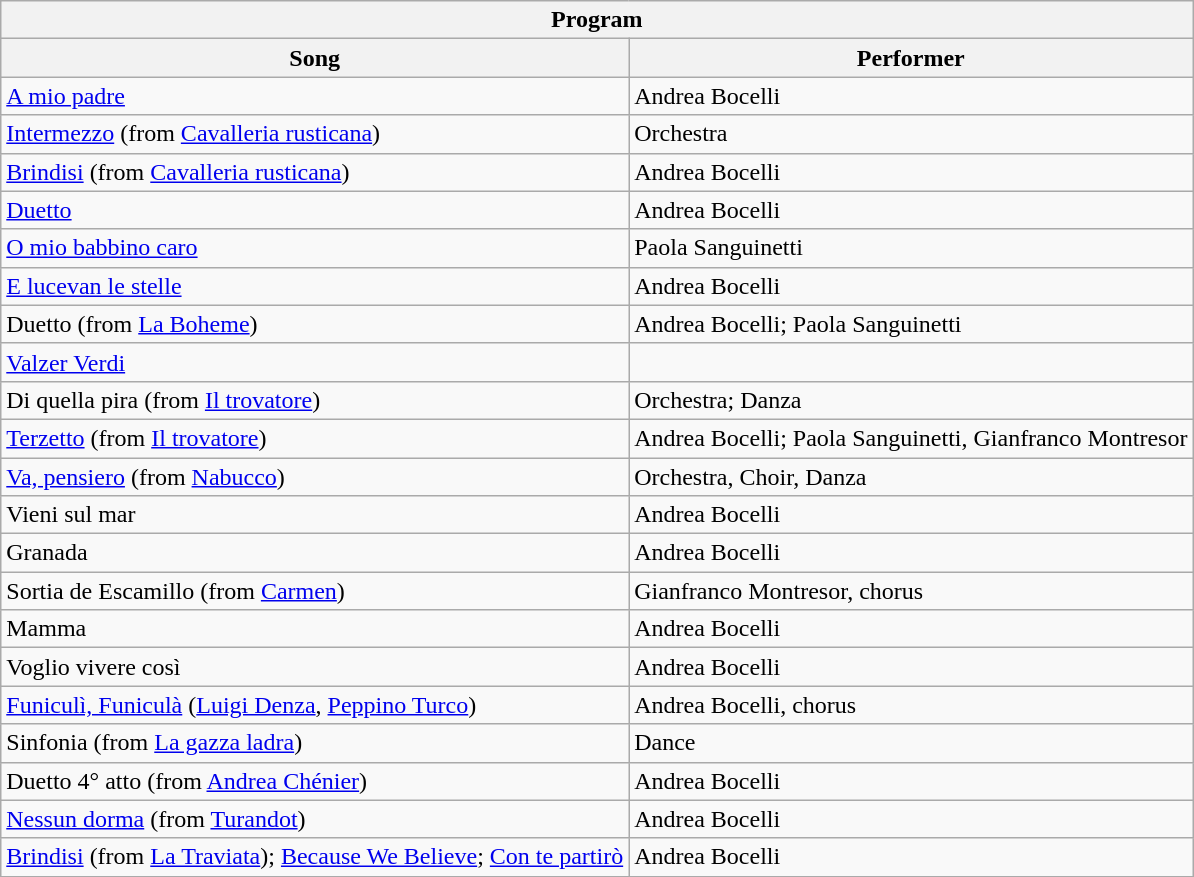<table class="wikitable">
<tr>
<th colspan=2>Program</th>
</tr>
<tr>
<th>Song</th>
<th>Performer</th>
</tr>
<tr>
<td><a href='#'>A mio padre</a></td>
<td>Andrea Bocelli</td>
</tr>
<tr>
<td><a href='#'>Intermezzo</a> (from <a href='#'>Cavalleria rusticana</a>)</td>
<td>Orchestra</td>
</tr>
<tr>
<td><a href='#'>Brindisi</a> (from <a href='#'>Cavalleria rusticana</a>)</td>
<td>Andrea Bocelli</td>
</tr>
<tr>
<td><a href='#'>Duetto</a></td>
<td>Andrea Bocelli</td>
</tr>
<tr>
<td><a href='#'>O mio babbino caro</a></td>
<td>Paola Sanguinetti</td>
</tr>
<tr>
<td><a href='#'>E lucevan le stelle</a></td>
<td>Andrea Bocelli</td>
</tr>
<tr>
<td>Duetto (from <a href='#'>La Boheme</a>)</td>
<td>Andrea Bocelli; Paola Sanguinetti</td>
</tr>
<tr>
<td><a href='#'>Valzer Verdi</a></td>
</tr>
<tr>
<td>Di quella pira (from <a href='#'>Il trovatore</a>)</td>
<td>Orchestra; Danza</td>
</tr>
<tr>
<td><a href='#'>Terzetto</a> (from <a href='#'>Il trovatore</a>)</td>
<td>Andrea Bocelli; Paola Sanguinetti, Gianfranco Montresor</td>
</tr>
<tr>
<td><a href='#'>Va, pensiero</a> (from  <a href='#'>Nabucco</a>)</td>
<td>Orchestra, Choir, Danza</td>
</tr>
<tr>
<td>Vieni sul mar</td>
<td>Andrea Bocelli</td>
</tr>
<tr>
<td>Granada</td>
<td>Andrea Bocelli</td>
</tr>
<tr>
<td>Sortia de Escamillo (from <a href='#'>Carmen</a>)</td>
<td>Gianfranco Montresor, chorus</td>
</tr>
<tr>
<td>Mamma</td>
<td>Andrea Bocelli</td>
</tr>
<tr>
<td>Voglio vivere così</td>
<td>Andrea Bocelli</td>
</tr>
<tr>
<td><a href='#'>Funiculì, Funiculà</a> (<a href='#'>Luigi Denza</a>, <a href='#'>Peppino Turco</a>)</td>
<td>Andrea Bocelli, chorus</td>
</tr>
<tr>
<td>Sinfonia (from <a href='#'>La gazza ladra</a>)</td>
<td>Dance</td>
</tr>
<tr>
<td>Duetto 4° atto (from <a href='#'>Andrea Chénier</a>)</td>
<td>Andrea Bocelli</td>
</tr>
<tr>
<td><a href='#'>Nessun dorma</a> (from <a href='#'>Turandot</a>)</td>
<td>Andrea Bocelli</td>
</tr>
<tr>
<td><a href='#'>Brindisi</a> (from <a href='#'>La Traviata</a>); <a href='#'>Because We Believe</a>; <a href='#'>Con te partirò</a></td>
<td>Andrea Bocelli</td>
</tr>
</table>
